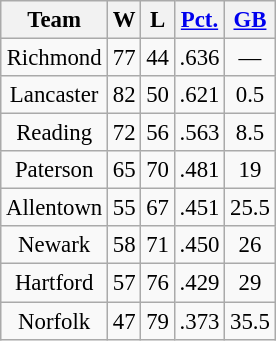<table class="wikitable" style="text-align:center; font-size: 95%;">
<tr>
<th>Team</th>
<th>W</th>
<th>L</th>
<th><a href='#'>Pct.</a></th>
<th><a href='#'>GB</a></th>
</tr>
<tr>
<td>Richmond</td>
<td>77</td>
<td>44</td>
<td>.636</td>
<td>—</td>
</tr>
<tr>
<td>Lancaster</td>
<td>82</td>
<td>50</td>
<td>.621</td>
<td>0.5</td>
</tr>
<tr>
<td>Reading</td>
<td>72</td>
<td>56</td>
<td>.563</td>
<td>8.5</td>
</tr>
<tr>
<td>Paterson</td>
<td>65</td>
<td>70</td>
<td>.481</td>
<td>19</td>
</tr>
<tr>
<td>Allentown</td>
<td>55</td>
<td>67</td>
<td>.451</td>
<td>25.5</td>
</tr>
<tr>
<td>Newark</td>
<td>58</td>
<td>71</td>
<td>.450</td>
<td>26</td>
</tr>
<tr>
<td>Hartford</td>
<td>57</td>
<td>76</td>
<td>.429</td>
<td>29</td>
</tr>
<tr>
<td>Norfolk</td>
<td>47</td>
<td>79</td>
<td>.373</td>
<td>35.5</td>
</tr>
</table>
